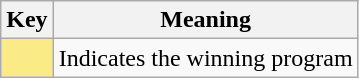<table class="wikitable">
<tr>
<th scope="col" width=%>Key</th>
<th scope="col" width=%>Meaning</th>
</tr>
<tr>
<td style="background:#FAEB86"></td>
<td>Indicates the winning program</td>
</tr>
</table>
